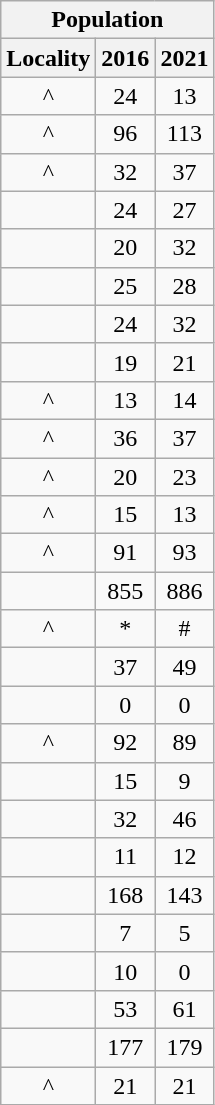<table class="wikitable" style="text-align:center;">
<tr>
<th colspan="3" style="text-align:center;  font-weight:bold">Population</th>
</tr>
<tr>
<th style="text-align:center; background:  font-weight:bold">Locality</th>
<th style="text-align:center; background:  font-weight:bold"><strong>2016</strong></th>
<th style="text-align:center; background:  font-weight:bold"><strong>2021</strong></th>
</tr>
<tr>
<td>^</td>
<td>24</td>
<td>13</td>
</tr>
<tr>
<td>^</td>
<td>96</td>
<td>113</td>
</tr>
<tr>
<td>^</td>
<td>32</td>
<td>37</td>
</tr>
<tr>
<td></td>
<td>24</td>
<td>27</td>
</tr>
<tr>
<td></td>
<td>20</td>
<td>32</td>
</tr>
<tr>
<td></td>
<td>25</td>
<td>28</td>
</tr>
<tr>
<td></td>
<td>24</td>
<td>32</td>
</tr>
<tr>
<td></td>
<td>19</td>
<td>21</td>
</tr>
<tr>
<td>^</td>
<td>13</td>
<td>14</td>
</tr>
<tr>
<td>^</td>
<td>36</td>
<td>37</td>
</tr>
<tr>
<td>^</td>
<td>20</td>
<td>23</td>
</tr>
<tr>
<td>^</td>
<td>15</td>
<td>13</td>
</tr>
<tr>
<td>^</td>
<td>91</td>
<td>93</td>
</tr>
<tr>
<td></td>
<td>855</td>
<td>886</td>
</tr>
<tr>
<td>^</td>
<td>*</td>
<td>#</td>
</tr>
<tr>
<td></td>
<td>37</td>
<td>49</td>
</tr>
<tr>
<td></td>
<td>0</td>
<td>0</td>
</tr>
<tr>
<td>^</td>
<td>92</td>
<td>89</td>
</tr>
<tr>
<td></td>
<td>15</td>
<td>9</td>
</tr>
<tr>
<td></td>
<td>32</td>
<td>46</td>
</tr>
<tr>
<td></td>
<td>11</td>
<td>12</td>
</tr>
<tr>
<td></td>
<td>168</td>
<td>143</td>
</tr>
<tr>
<td></td>
<td>7</td>
<td>5</td>
</tr>
<tr>
<td></td>
<td>10</td>
<td>0</td>
</tr>
<tr>
<td></td>
<td>53</td>
<td>61</td>
</tr>
<tr>
<td></td>
<td>177</td>
<td>179</td>
</tr>
<tr>
<td>^</td>
<td>21</td>
<td>21</td>
</tr>
</table>
